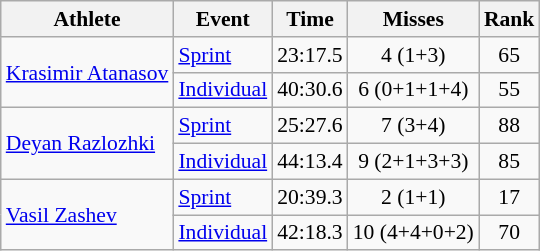<table class="wikitable" style="font-size:90%">
<tr>
<th>Athlete</th>
<th>Event</th>
<th>Time</th>
<th>Misses</th>
<th>Rank</th>
</tr>
<tr align=center>
<td align=left rowspan=2><a href='#'>Krasimir Atanasov</a></td>
<td align=left><a href='#'>Sprint</a></td>
<td>23:17.5</td>
<td>4 (1+3)</td>
<td>65</td>
</tr>
<tr align=center>
<td align=left><a href='#'>Individual</a></td>
<td>40:30.6</td>
<td>6 (0+1+1+4)</td>
<td>55</td>
</tr>
<tr align=center>
<td align=left rowspan=2><a href='#'>Deyan Razlozhki</a></td>
<td align=left><a href='#'>Sprint</a></td>
<td>25:27.6</td>
<td>7 (3+4)</td>
<td>88</td>
</tr>
<tr align=center>
<td align=left><a href='#'>Individual</a></td>
<td>44:13.4</td>
<td>9 (2+1+3+3)</td>
<td>85</td>
</tr>
<tr align=center>
<td align=left rowspan=2><a href='#'>Vasil Zashev</a></td>
<td align=left><a href='#'>Sprint</a></td>
<td>20:39.3</td>
<td>2 (1+1)</td>
<td>17</td>
</tr>
<tr align=center>
<td align=left><a href='#'>Individual</a></td>
<td>42:18.3</td>
<td>10 (4+4+0+2)</td>
<td>70</td>
</tr>
</table>
